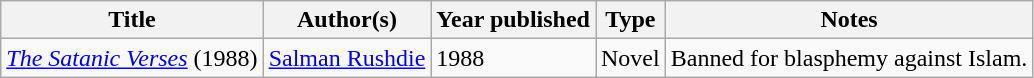<table class="wikitable sortable">
<tr>
<th>Title</th>
<th>Author(s)</th>
<th>Year published</th>
<th>Type</th>
<th class="unsortable">Notes</th>
</tr>
<tr>
<td><em><a href='#'>The Satanic Verses</a></em> (1988)</td>
<td><a href='#'>Salman Rushdie</a></td>
<td>1988</td>
<td>Novel</td>
<td>Banned for blasphemy against Islam.</td>
</tr>
</table>
